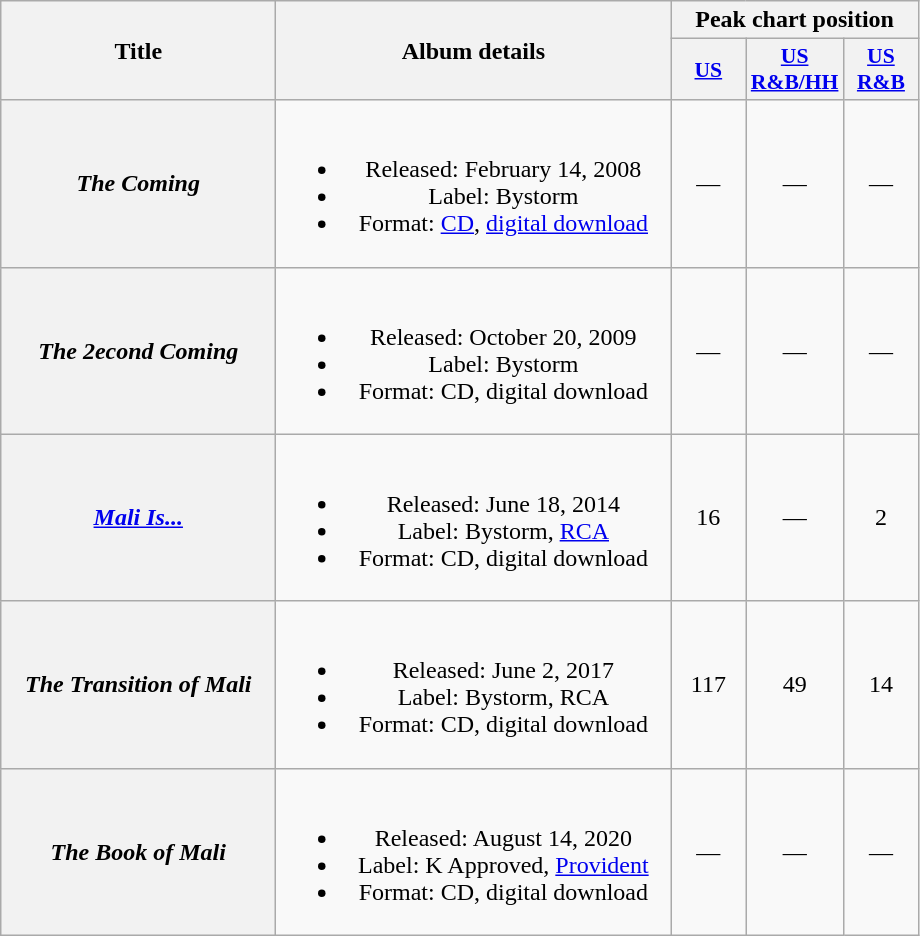<table class="wikitable plainrowheaders" style="text-align:center;">
<tr>
<th scope="col" rowspan="2" style="width:11em;">Title</th>
<th scope="col" rowspan="2" style="width:16em;">Album details</th>
<th scope="col" colspan="9">Peak chart position</th>
</tr>
<tr>
<th scope="col" style="width:3em;font-size:90%;"><a href='#'>US</a></th>
<th scope="col" style="width:3em;font-size:90%;"><a href='#'>US<br>R&B/HH</a></th>
<th scope="col" style="width:3em;font-size:90%;"><a href='#'>US R&B</a></th>
</tr>
<tr>
<th scope="row"><em>The Coming</em></th>
<td><br><ul><li>Released: February 14, 2008</li><li>Label: Bystorm</li><li>Format: <a href='#'>CD</a>, <a href='#'>digital download</a></li></ul></td>
<td>—</td>
<td>—</td>
<td>—</td>
</tr>
<tr>
<th scope="row"><em>The 2econd Coming</em></th>
<td><br><ul><li>Released: October 20, 2009</li><li>Label: Bystorm</li><li>Format: CD, digital download</li></ul></td>
<td>—</td>
<td>—</td>
<td>—</td>
</tr>
<tr>
<th scope="row"><em><a href='#'>Mali Is...</a></em></th>
<td><br><ul><li>Released: June 18, 2014</li><li>Label: Bystorm, <a href='#'>RCA</a></li><li>Format: CD, digital download</li></ul></td>
<td>16</td>
<td>—</td>
<td>2</td>
</tr>
<tr>
<th scope="row"><em>The Transition of Mali</em></th>
<td><br><ul><li>Released: June 2, 2017</li><li>Label: Bystorm, RCA</li><li>Format: CD, digital download</li></ul></td>
<td>117</td>
<td>49</td>
<td>14</td>
</tr>
<tr>
<th scope="row"><em>The Book of Mali</em></th>
<td><br><ul><li>Released: August 14, 2020</li><li>Label: K Approved, <a href='#'>Provident</a></li><li>Format: CD, digital download</li></ul></td>
<td>—</td>
<td>—</td>
<td>—</td>
</tr>
</table>
